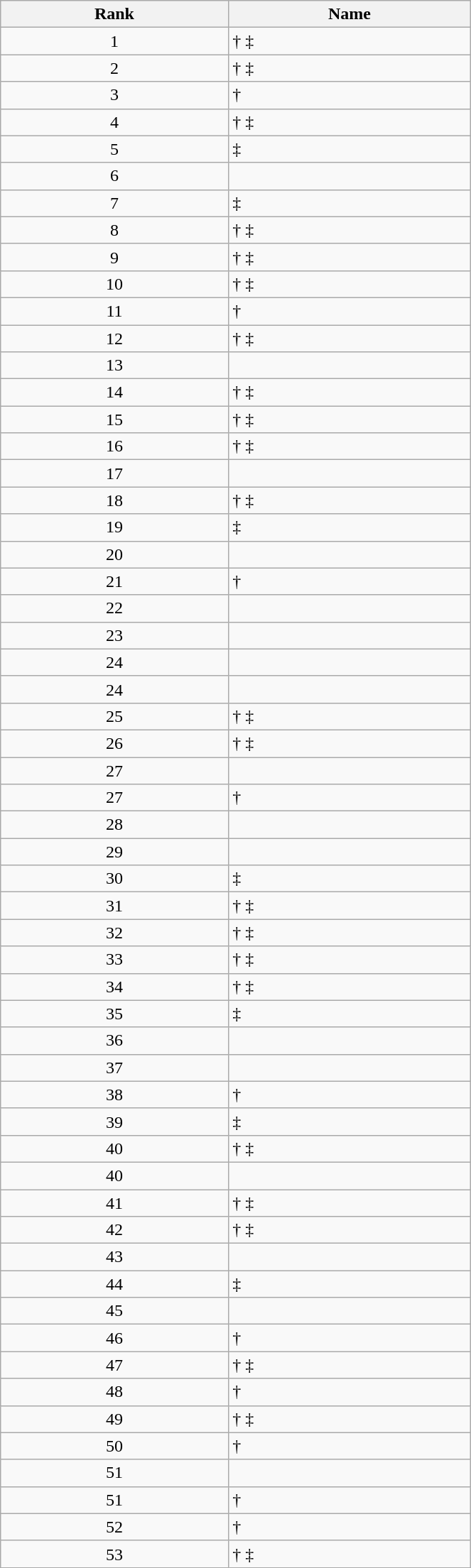<table class="wikitable collapsible collapsed sortable" style="float:right; width: 35%; margin-left:5px;">
<tr>
<th align=center>Rank</th>
<th>Name</th>
</tr>
<tr>
<td align=center>1</td>
<td> † ‡</td>
</tr>
<tr>
<td align=center>2</td>
<td> † ‡</td>
</tr>
<tr>
<td align=center>3</td>
<td> †</td>
</tr>
<tr>
<td align=center>4</td>
<td> † ‡</td>
</tr>
<tr>
<td align=center>5</td>
<td> ‡</td>
</tr>
<tr>
<td align=center>6</td>
<td></td>
</tr>
<tr>
<td align=center>7</td>
<td> ‡</td>
</tr>
<tr>
<td align=center>8</td>
<td> † ‡</td>
</tr>
<tr>
<td align=center>9</td>
<td> † ‡</td>
</tr>
<tr>
<td align=center>10</td>
<td> † ‡</td>
</tr>
<tr>
<td align=center>11</td>
<td> †</td>
</tr>
<tr>
<td align=center>12</td>
<td> † ‡</td>
</tr>
<tr>
<td align=center>13</td>
<td>  </td>
</tr>
<tr>
<td align=center>14</td>
<td> † ‡</td>
</tr>
<tr>
<td align=center>15</td>
<td> † ‡</td>
</tr>
<tr>
<td align=center>16</td>
<td> † ‡</td>
</tr>
<tr>
<td align=center>17</td>
<td></td>
</tr>
<tr>
<td align=center>18</td>
<td> † ‡</td>
</tr>
<tr>
<td align=center>19</td>
<td> ‡</td>
</tr>
<tr>
<td align=center>20</td>
<td></td>
</tr>
<tr>
<td align=center>21</td>
<td> †</td>
</tr>
<tr>
<td align=center>22</td>
<td></td>
</tr>
<tr>
<td align=center>23</td>
<td></td>
</tr>
<tr>
<td align=center>24</td>
<td></td>
</tr>
<tr>
<td align=center>24</td>
<td></td>
</tr>
<tr>
<td align=center>25</td>
<td> † ‡</td>
</tr>
<tr>
<td align=center>26</td>
<td> † ‡</td>
</tr>
<tr>
<td align=center>27</td>
<td></td>
</tr>
<tr>
<td align=center>27</td>
<td> †</td>
</tr>
<tr>
<td align=center>28</td>
<td></td>
</tr>
<tr>
<td align=center>29</td>
<td></td>
</tr>
<tr>
<td align=center>30</td>
<td> ‡</td>
</tr>
<tr>
<td align=center>31</td>
<td> † ‡</td>
</tr>
<tr>
<td align=center>32</td>
<td> † ‡</td>
</tr>
<tr>
<td align=center>33</td>
<td> † ‡</td>
</tr>
<tr>
<td align=center>34</td>
<td> † ‡</td>
</tr>
<tr>
<td align=center>35</td>
<td> ‡</td>
</tr>
<tr>
<td align=center>36</td>
<td></td>
</tr>
<tr>
<td align=center>37</td>
<td></td>
</tr>
<tr>
<td align=center>38</td>
<td> †</td>
</tr>
<tr>
<td align=center>39</td>
<td> ‡</td>
</tr>
<tr>
<td align=center>40</td>
<td> † ‡</td>
</tr>
<tr>
<td align=center>40</td>
<td></td>
</tr>
<tr>
<td align=center>41</td>
<td> † ‡</td>
</tr>
<tr>
<td align=center>42</td>
<td> † ‡</td>
</tr>
<tr>
<td align=center>43</td>
<td></td>
</tr>
<tr>
<td align=center>44</td>
<td> ‡</td>
</tr>
<tr>
<td align=center>45</td>
<td></td>
</tr>
<tr>
<td align=center>46</td>
<td> †</td>
</tr>
<tr>
<td align=center>47</td>
<td> † ‡</td>
</tr>
<tr>
<td align=center>48</td>
<td> †</td>
</tr>
<tr>
<td align=center>49</td>
<td> † ‡</td>
</tr>
<tr>
<td align=center>50</td>
<td> †</td>
</tr>
<tr>
<td align=center>51</td>
<td></td>
</tr>
<tr>
<td align=center>51</td>
<td> †</td>
</tr>
<tr>
<td align=center>52</td>
<td> †</td>
</tr>
<tr>
<td align=center>53</td>
<td> † ‡</td>
</tr>
</table>
